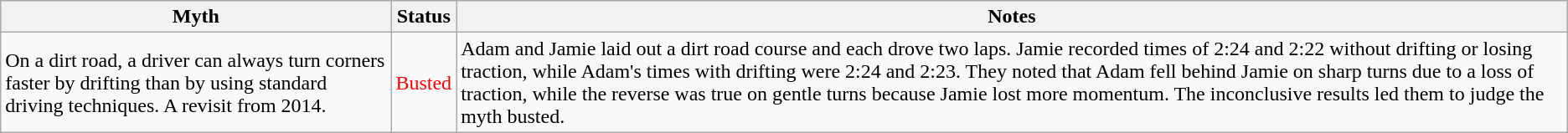<table class="wikitable plainrowheaders">
<tr>
<th scope"col">Myth</th>
<th scope"col">Status</th>
<th scope"col">Notes</th>
</tr>
<tr>
<td scope"row">On a dirt road, a driver can always turn corners faster by drifting than by using standard driving techniques. A revisit from 2014.</td>
<td style="color:red">Busted</td>
<td>Adam and Jamie laid out a  dirt road course and each drove two laps. Jamie recorded times of 2:24 and 2:22 without drifting or losing traction, while Adam's times with drifting were 2:24 and 2:23. They noted that Adam fell behind Jamie on sharp turns due to a loss of traction, while the reverse was true on gentle turns because Jamie lost more momentum. The inconclusive results led them to judge the myth busted.</td>
</tr>
</table>
